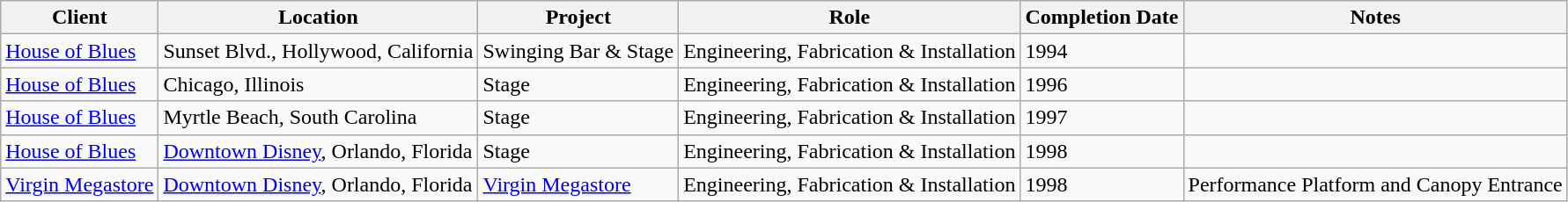<table class="wikitable">
<tr>
<th><strong>Client</strong></th>
<th><strong>Location</strong></th>
<th><strong>Project</strong></th>
<th><strong>Role</strong></th>
<th><strong>Completion Date</strong></th>
<th><strong>Notes</strong></th>
</tr>
<tr>
<td><a href='#'>House of Blues</a></td>
<td>Sunset Blvd., Hollywood, California</td>
<td>Swinging Bar & Stage</td>
<td>Engineering, Fabrication & Installation</td>
<td>1994</td>
<td></td>
</tr>
<tr>
<td><a href='#'>House of Blues</a></td>
<td>Chicago, Illinois</td>
<td>Stage</td>
<td>Engineering, Fabrication & Installation</td>
<td>1996</td>
<td></td>
</tr>
<tr>
<td><a href='#'>House of Blues</a></td>
<td>Myrtle Beach, South Carolina</td>
<td>Stage</td>
<td>Engineering, Fabrication & Installation</td>
<td>1997</td>
<td></td>
</tr>
<tr>
<td><a href='#'>House of Blues</a></td>
<td><a href='#'>Downtown Disney</a>, Orlando, Florida</td>
<td>Stage</td>
<td>Engineering, Fabrication & Installation</td>
<td>1998</td>
<td></td>
</tr>
<tr>
<td><a href='#'>Virgin Megastore</a></td>
<td><a href='#'>Downtown Disney</a>, Orlando, Florida</td>
<td><a href='#'>Virgin Megastore</a></td>
<td>Engineering, Fabrication & Installation</td>
<td>1998</td>
<td>Performance Platform and Canopy Entrance</td>
</tr>
</table>
